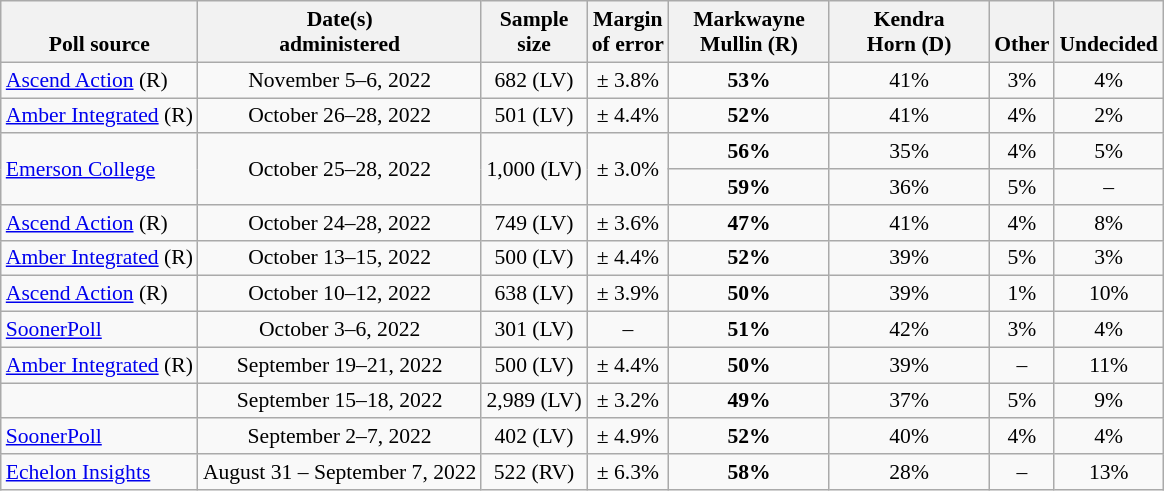<table class="wikitable" style="font-size:90%;text-align:center;">
<tr valign=bottom>
<th>Poll source</th>
<th>Date(s)<br>administered</th>
<th>Sample<br>size</th>
<th>Margin<br>of error</th>
<th style="width:100px;">Markwayne<br>Mullin (R)</th>
<th style="width:100px;">Kendra<br>Horn (D)</th>
<th>Other</th>
<th>Undecided</th>
</tr>
<tr>
<td style="text-align:left;"><a href='#'>Ascend Action</a> (R)</td>
<td>November 5–6, 2022</td>
<td>682 (LV)</td>
<td>± 3.8%</td>
<td><strong>53%</strong></td>
<td>41%</td>
<td>3%</td>
<td>4%</td>
</tr>
<tr>
<td style="text-align:left;"><a href='#'>Amber Integrated</a> (R)</td>
<td>October 26–28, 2022</td>
<td>501 (LV)</td>
<td>± 4.4%</td>
<td><strong>52%</strong></td>
<td>41%</td>
<td>4%</td>
<td>2%</td>
</tr>
<tr>
<td style="text-align:left;" rowspan="2"><a href='#'>Emerson College</a></td>
<td rowspan="2">October 25–28, 2022</td>
<td rowspan="2">1,000 (LV)</td>
<td rowspan="2">± 3.0%</td>
<td><strong>56%</strong></td>
<td>35%</td>
<td>4%</td>
<td>5%</td>
</tr>
<tr>
<td><strong>59%</strong></td>
<td>36%</td>
<td>5%</td>
<td>–</td>
</tr>
<tr>
<td style="text-align:left;"><a href='#'>Ascend Action</a> (R)</td>
<td>October 24–28, 2022</td>
<td>749 (LV)</td>
<td>± 3.6%</td>
<td><strong>47%</strong></td>
<td>41%</td>
<td>4%</td>
<td>8%</td>
</tr>
<tr>
<td style="text-align:left;"><a href='#'>Amber Integrated</a> (R)</td>
<td>October 13–15, 2022</td>
<td>500 (LV)</td>
<td>± 4.4%</td>
<td><strong>52%</strong></td>
<td>39%</td>
<td>5%</td>
<td>3%</td>
</tr>
<tr>
<td style="text-align:left;"><a href='#'>Ascend Action</a> (R)</td>
<td>October 10–12, 2022</td>
<td>638 (LV)</td>
<td>± 3.9%</td>
<td><strong>50%</strong></td>
<td>39%</td>
<td>1%</td>
<td>10%</td>
</tr>
<tr>
<td style="text-align:left;"><a href='#'>SoonerPoll</a></td>
<td>October 3–6, 2022</td>
<td>301 (LV)</td>
<td>–</td>
<td><strong>51%</strong></td>
<td>42%</td>
<td>3%</td>
<td>4%</td>
</tr>
<tr>
<td style="text-align:left;"><a href='#'>Amber Integrated</a> (R)</td>
<td>September 19–21, 2022</td>
<td>500 (LV)</td>
<td>± 4.4%</td>
<td><strong>50%</strong></td>
<td>39%</td>
<td>–</td>
<td>11%</td>
</tr>
<tr>
<td style="text-align:left;"></td>
<td>September 15–18, 2022</td>
<td>2,989 (LV)</td>
<td>± 3.2%</td>
<td><strong>49%</strong></td>
<td>37%</td>
<td>5%</td>
<td>9%</td>
</tr>
<tr>
<td style="text-align:left;"><a href='#'>SoonerPoll</a></td>
<td>September 2–7, 2022</td>
<td>402 (LV)</td>
<td>± 4.9%</td>
<td><strong>52%</strong></td>
<td>40%</td>
<td>4%</td>
<td>4%</td>
</tr>
<tr>
<td style="text-align:left;"><a href='#'>Echelon Insights</a></td>
<td>August 31 – September 7, 2022</td>
<td>522 (RV)</td>
<td>± 6.3%</td>
<td><strong>58%</strong></td>
<td>28%</td>
<td>–</td>
<td>13%</td>
</tr>
</table>
